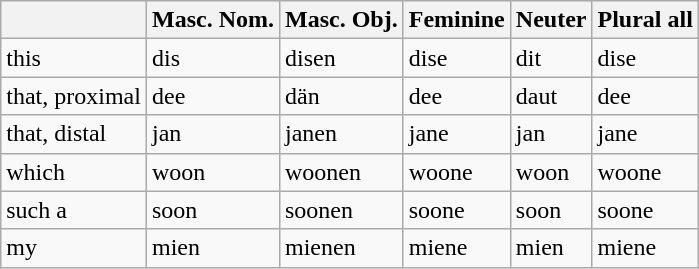<table class="wikitable">
<tr>
<th></th>
<th>Masc. Nom.</th>
<th>Masc. Obj.</th>
<th>Feminine</th>
<th>Neuter</th>
<th>Plural all</th>
</tr>
<tr>
<td>this</td>
<td>dis</td>
<td>disen</td>
<td>dise</td>
<td>dit</td>
<td>dise</td>
</tr>
<tr>
<td>that, proximal</td>
<td>dee</td>
<td>dän</td>
<td>dee</td>
<td>daut</td>
<td>dee</td>
</tr>
<tr>
<td>that, distal</td>
<td>jan</td>
<td>janen</td>
<td>jane</td>
<td>jan</td>
<td>jane</td>
</tr>
<tr>
<td>which</td>
<td>woon</td>
<td>woonen</td>
<td>woone</td>
<td>woon</td>
<td>woone</td>
</tr>
<tr>
<td>such a</td>
<td>soon</td>
<td>soonen</td>
<td>soone</td>
<td>soon</td>
<td>soone</td>
</tr>
<tr>
<td>my</td>
<td>mien</td>
<td>mienen</td>
<td>miene</td>
<td>mien</td>
<td>miene</td>
</tr>
</table>
